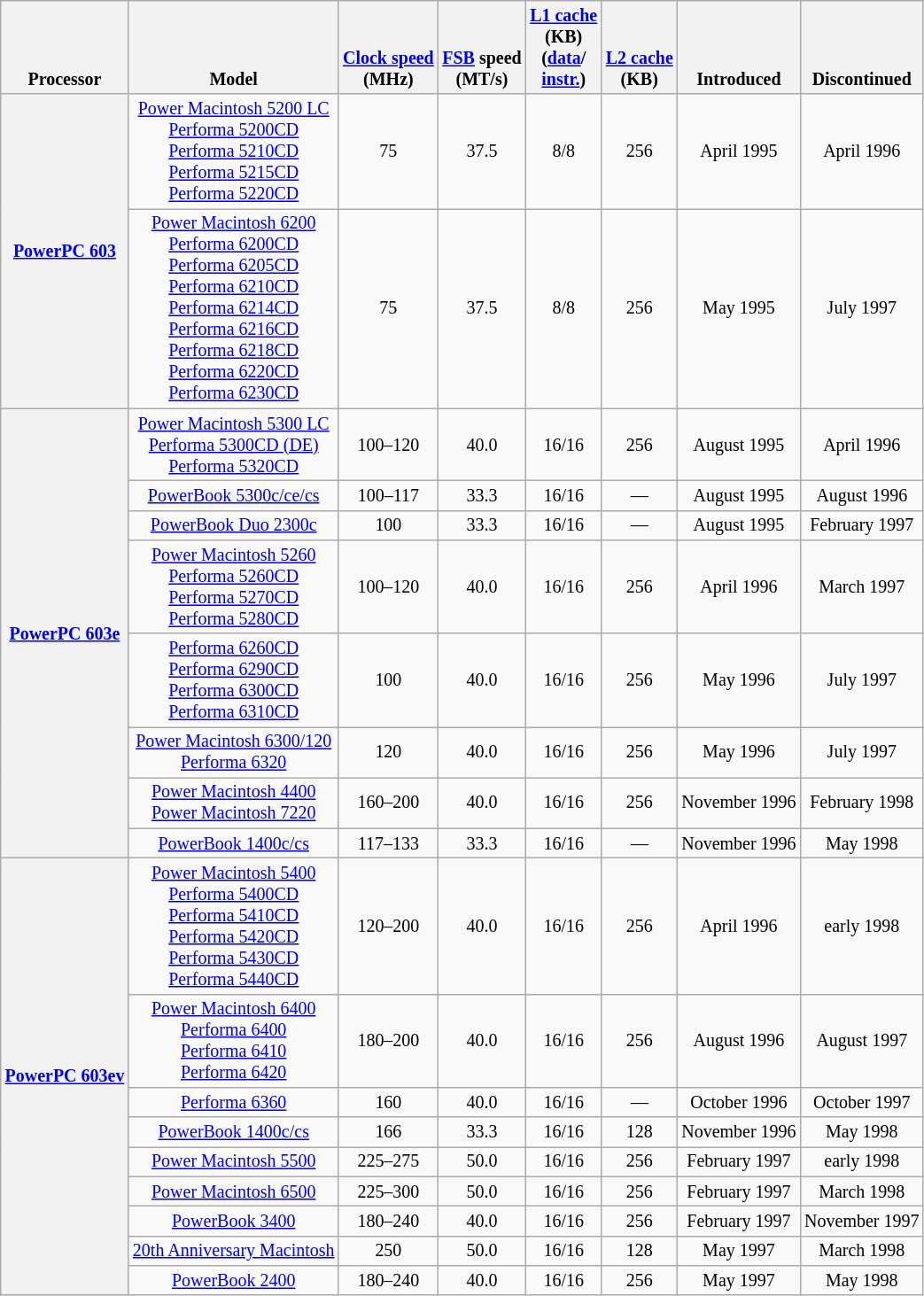<table class="wikitable sortable" style="font-size:smaller; text-align:center">
<tr valign=bottom>
<th>Processor</th>
<th>Model</th>
<th><a href='#'>Clock speed</a><br>(MHz)</th>
<th><a href='#'>FSB</a> speed<br>(MT/s)</th>
<th><a href='#'>L1 cache</a><br>(KB)<br>(<a href='#'>data</a>/<br><a href='#'>instr.</a>)</th>
<th><a href='#'>L2 cache</a><br>(KB)</th>
<th>Introduced</th>
<th>Discontinued</th>
</tr>
<tr>
<th rowspan=2><a href='#'>PowerPC 603</a></th>
<td nowrap><a href='#'>Power Macintosh 5200 LC</a><br><a href='#'>Performa 5200CD</a><br><a href='#'>Performa 5210CD</a><br><a href='#'>Performa 5215CD</a><br><a href='#'>Performa 5220CD</a></td>
<td>75</td>
<td>37.5</td>
<td>8/8</td>
<td>256</td>
<td>April 1995</td>
<td>April 1996</td>
</tr>
<tr>
<td nowrap><a href='#'>Power Macintosh 6200</a><br><a href='#'>Performa 6200CD</a><br><a href='#'>Performa 6205CD</a><br><a href='#'>Performa 6210CD</a><br><a href='#'>Performa 6214CD</a><br><a href='#'>Performa 6216CD</a><br><a href='#'>Performa 6218CD</a><br><a href='#'>Performa 6220CD</a><br><a href='#'>Performa 6230CD</a></td>
<td>75</td>
<td>37.5</td>
<td>8/8</td>
<td>256</td>
<td>May 1995</td>
<td>July 1997</td>
</tr>
<tr>
<th rowspan=8><a href='#'>PowerPC 603e</a></th>
<td nowrap><a href='#'>Power Macintosh 5300 LC</a><br><a href='#'>Performa 5300CD (DE)</a><br><a href='#'>Performa 5320CD</a></td>
<td>100–120</td>
<td>40.0</td>
<td>16/16</td>
<td>256</td>
<td>August 1995</td>
<td>April 1996</td>
</tr>
<tr>
<td nowrap><a href='#'>PowerBook 5300c/ce/cs</a></td>
<td>100–117</td>
<td>33.3</td>
<td>16/16</td>
<td>—</td>
<td>August 1995</td>
<td>August 1996</td>
</tr>
<tr>
<td nowrap><a href='#'>PowerBook Duo 2300c</a></td>
<td>100</td>
<td>33.3</td>
<td>16/16</td>
<td>—</td>
<td>August 1995</td>
<td>February 1997</td>
</tr>
<tr>
<td nowrap><a href='#'>Power Macintosh 5260</a><br><a href='#'>Performa 5260CD</a><br><a href='#'>Performa 5270CD</a><br><a href='#'>Performa 5280CD</a></td>
<td>100–120</td>
<td>40.0</td>
<td>16/16</td>
<td>256</td>
<td>April 1996</td>
<td>March 1997</td>
</tr>
<tr>
<td nowrap><a href='#'>Performa 6260CD</a><br><a href='#'>Performa 6290CD</a><br><a href='#'>Performa 6300CD</a><br><a href='#'>Performa 6310CD</a></td>
<td>100</td>
<td>40.0</td>
<td>16/16</td>
<td>256</td>
<td>May 1996</td>
<td>July 1997</td>
</tr>
<tr>
<td nowrap><a href='#'>Power Macintosh 6300/120</a><br><a href='#'>Performa 6320</a></td>
<td>120</td>
<td>40.0</td>
<td>16/16</td>
<td>256</td>
<td>May 1996</td>
<td>July 1997</td>
</tr>
<tr>
<td nowrap><a href='#'>Power Macintosh 4400</a><br><a href='#'>Power Macintosh 7220</a></td>
<td>160–200</td>
<td>40.0</td>
<td>16/16</td>
<td>256</td>
<td>November 1996</td>
<td>February 1998</td>
</tr>
<tr>
<td nowrap><a href='#'>PowerBook 1400c/cs</a></td>
<td>117–133</td>
<td>33.3</td>
<td>16/16</td>
<td>—</td>
<td>November 1996</td>
<td>May 1998</td>
</tr>
<tr>
<th rowspan=9><a href='#'>PowerPC 603ev</a></th>
<td nowrap><a href='#'>Power Macintosh 5400</a><br><a href='#'>Performa 5400CD</a><br><a href='#'>Performa 5410CD</a><br><a href='#'>Performa 5420CD</a><br><a href='#'>Performa 5430CD</a><br><a href='#'>Performa 5440CD</a></td>
<td>120–200</td>
<td>40.0</td>
<td>16/16</td>
<td>256</td>
<td>April 1996</td>
<td>early 1998</td>
</tr>
<tr>
<td nowrap><a href='#'>Power Macintosh 6400</a><br><a href='#'>Performa 6400</a><br><a href='#'>Performa 6410</a><br><a href='#'>Performa 6420</a></td>
<td>180–200</td>
<td>40.0</td>
<td>16/16</td>
<td>256</td>
<td>August 1996</td>
<td>August 1997</td>
</tr>
<tr>
<td nowrap><a href='#'>Performa 6360</a></td>
<td>160</td>
<td>40.0</td>
<td>16/16</td>
<td>—</td>
<td>October 1996</td>
<td>October 1997</td>
</tr>
<tr>
<td nowrap><a href='#'>PowerBook 1400c/cs</a></td>
<td>166</td>
<td>33.3</td>
<td>16/16</td>
<td>128</td>
<td>November 1996</td>
<td>May 1998</td>
</tr>
<tr>
<td nowrap><a href='#'>Power Macintosh 5500</a></td>
<td>225–275</td>
<td>50.0</td>
<td>16/16</td>
<td>256</td>
<td>February 1997</td>
<td>early 1998</td>
</tr>
<tr>
<td nowrap><a href='#'>Power Macintosh 6500</a></td>
<td>225–300</td>
<td>50.0</td>
<td>16/16</td>
<td>256</td>
<td>February 1997</td>
<td>March 1998</td>
</tr>
<tr>
<td nowrap><a href='#'>PowerBook 3400</a></td>
<td>180–240</td>
<td>40.0</td>
<td>16/16</td>
<td>256</td>
<td>February 1997</td>
<td>November 1997</td>
</tr>
<tr>
<td nowrap><a href='#'>20th Anniversary Macintosh</a></td>
<td>250</td>
<td>50.0</td>
<td>16/16</td>
<td>128</td>
<td>May 1997</td>
<td>March 1998</td>
</tr>
<tr>
<td nowrap><a href='#'>PowerBook 2400</a></td>
<td>180–240</td>
<td>40.0</td>
<td>16/16</td>
<td>256</td>
<td>May 1997</td>
<td>May 1998</td>
</tr>
</table>
